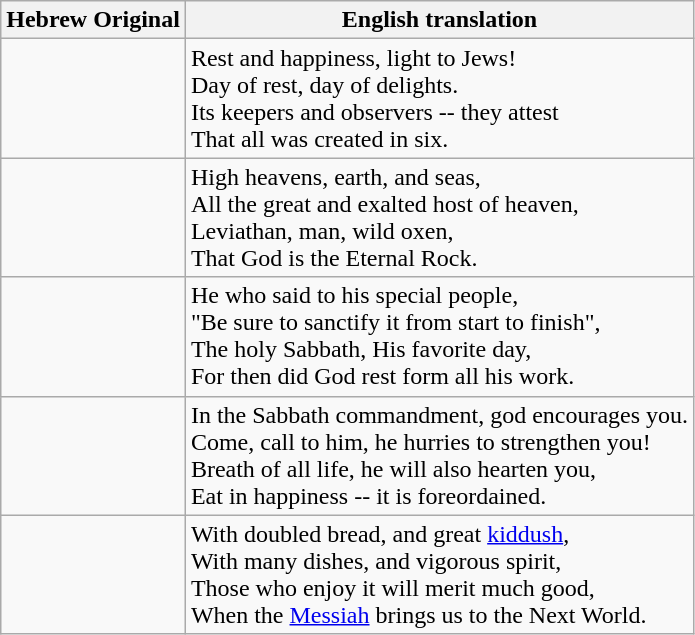<table class="wikitable">
<tr>
<th>Hebrew Original</th>
<th>English translation</th>
</tr>
<tr>
<td></td>
<td>Rest and happiness, light to Jews!<br>Day of rest, day of delights.<br>Its keepers and observers -- they attest<br>That all was created in six.</td>
</tr>
<tr>
<td></td>
<td>High heavens, earth, and seas,<br>All the great and exalted host of heaven,<br>Leviathan, man, wild oxen,<br>That God is the Eternal Rock.</td>
</tr>
<tr>
<td></td>
<td>He who said to his special people,<br>"Be sure to sanctify it from start to finish",<br>The holy Sabbath, His favorite day,<br>For then did God rest form all his work.</td>
</tr>
<tr>
<td></td>
<td>In the Sabbath commandment, god encourages you.<br>Come, call to him, he hurries to strengthen you!<br>Breath of all life, he will also hearten you,<br>Eat in happiness -- it is foreordained.</td>
</tr>
<tr>
<td></td>
<td>With doubled bread, and great <a href='#'>kiddush</a>,<br>With many dishes, and vigorous spirit,<br>Those who enjoy it will merit much good,<br>When the <a href='#'>Messiah</a> brings us to the Next World.</td>
</tr>
</table>
